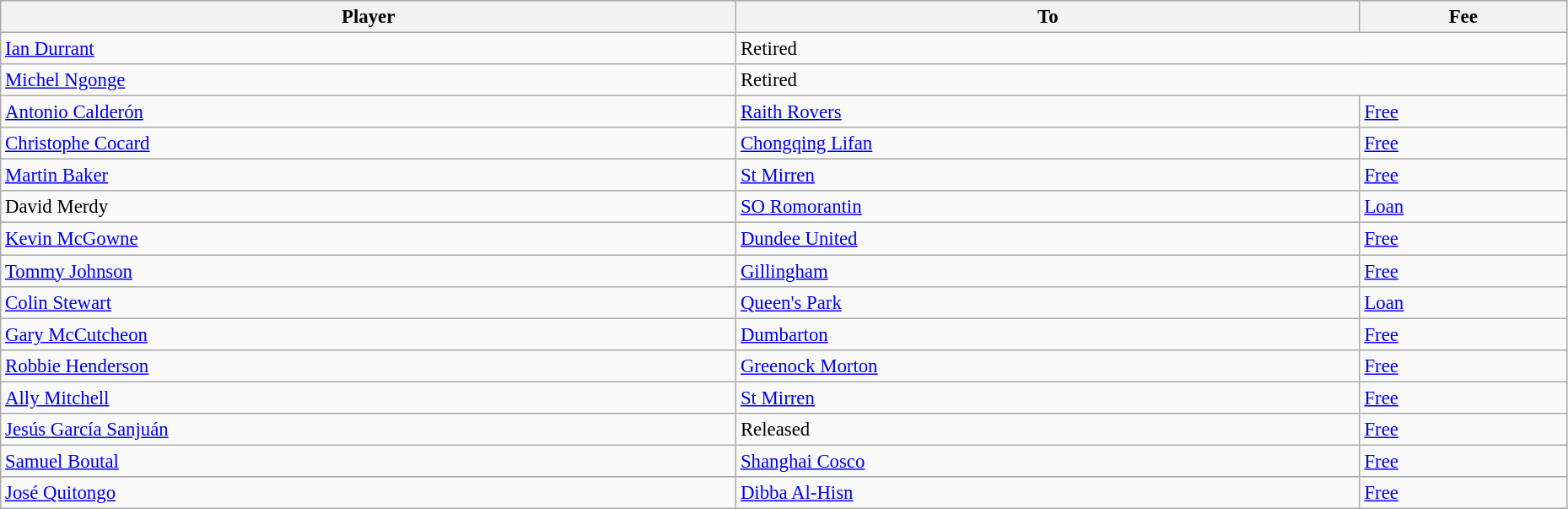<table class="wikitable" style="text-align:center; font-size:95%;width:98%; text-align:left">
<tr>
<th>Player</th>
<th>To</th>
<th>Fee</th>
</tr>
<tr>
<td> <a href='#'>Ian Durrant</a></td>
<td colspan=2>Retired</td>
</tr>
<tr>
<td> <a href='#'>Michel Ngonge</a></td>
<td colspan=2>Retired</td>
</tr>
<tr>
<td> <a href='#'>Antonio Calderón</a></td>
<td> <a href='#'>Raith Rovers</a></td>
<td><a href='#'>Free</a></td>
</tr>
<tr>
<td> <a href='#'>Christophe Cocard</a></td>
<td> <a href='#'>Chongqing Lifan</a></td>
<td><a href='#'>Free</a></td>
</tr>
<tr>
<td> <a href='#'>Martin Baker</a></td>
<td> <a href='#'>St Mirren</a></td>
<td><a href='#'>Free</a></td>
</tr>
<tr>
<td> David Merdy</td>
<td> <a href='#'>SO Romorantin</a></td>
<td><a href='#'>Loan</a></td>
</tr>
<tr>
<td> <a href='#'>Kevin McGowne</a></td>
<td> <a href='#'>Dundee United</a></td>
<td><a href='#'>Free</a></td>
</tr>
<tr>
<td> <a href='#'>Tommy Johnson</a></td>
<td> <a href='#'>Gillingham</a></td>
<td><a href='#'>Free</a></td>
</tr>
<tr>
<td> <a href='#'>Colin Stewart</a></td>
<td> <a href='#'>Queen's Park</a></td>
<td><a href='#'>Loan</a></td>
</tr>
<tr>
<td> <a href='#'>Gary McCutcheon</a></td>
<td> <a href='#'>Dumbarton</a></td>
<td><a href='#'>Free</a></td>
</tr>
<tr>
<td> <a href='#'>Robbie Henderson</a></td>
<td> <a href='#'>Greenock Morton</a></td>
<td><a href='#'>Free</a></td>
</tr>
<tr>
<td> <a href='#'>Ally Mitchell</a></td>
<td> <a href='#'>St Mirren</a></td>
<td><a href='#'>Free</a></td>
</tr>
<tr>
<td> <a href='#'>Jesús García Sanjuán</a></td>
<td>Released</td>
<td><a href='#'>Free</a></td>
</tr>
<tr>
<td> <a href='#'>Samuel Boutal</a></td>
<td> <a href='#'>Shanghai Cosco</a></td>
<td><a href='#'>Free</a></td>
</tr>
<tr>
<td> <a href='#'>José Quitongo</a></td>
<td> <a href='#'>Dibba Al-Hisn</a></td>
<td><a href='#'>Free</a></td>
</tr>
</table>
